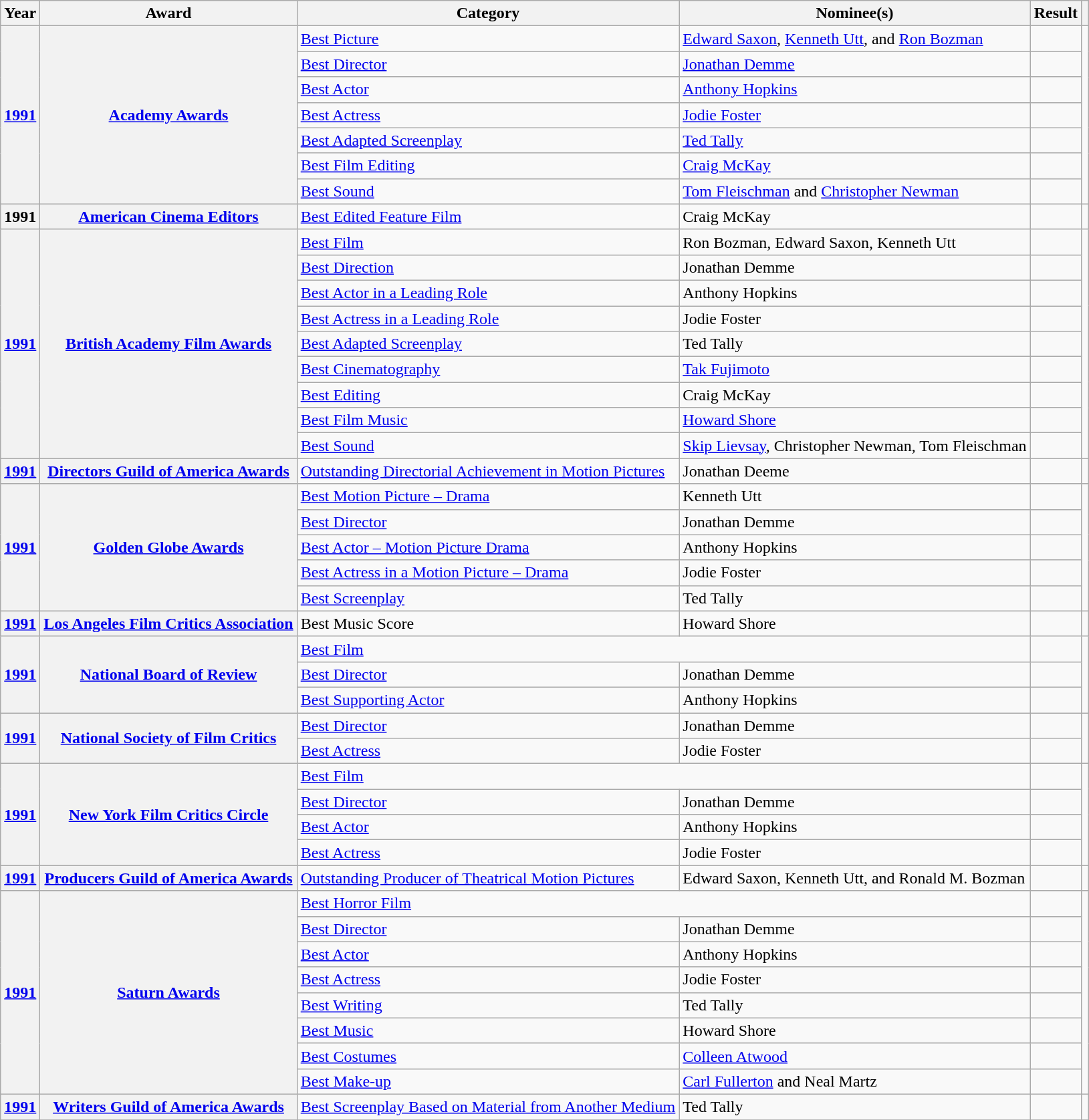<table class="wikitable unsortable plainrowheaders">
<tr>
<th scope="col">Year</th>
<th scope="col">Award</th>
<th scope="col">Category</th>
<th scope="col">Nominee(s)</th>
<th scope="col">Result</th>
<th scope="col"></th>
</tr>
<tr>
<th scope="row" rowspan=7><a href='#'>1991</a></th>
<th scope="row" rowspan=7><a href='#'>Academy Awards</a></th>
<td><a href='#'>Best Picture</a></td>
<td><a href='#'>Edward Saxon</a>, <a href='#'>Kenneth Utt</a>, and <a href='#'>Ron Bozman</a></td>
<td></td>
<td rowspan=7></td>
</tr>
<tr>
<td><a href='#'>Best Director</a></td>
<td><a href='#'>Jonathan Demme</a></td>
<td></td>
</tr>
<tr>
<td><a href='#'>Best Actor</a></td>
<td><a href='#'>Anthony Hopkins</a></td>
<td></td>
</tr>
<tr>
<td><a href='#'>Best Actress</a></td>
<td><a href='#'>Jodie Foster</a></td>
<td></td>
</tr>
<tr>
<td><a href='#'>Best Adapted Screenplay</a></td>
<td><a href='#'>Ted Tally</a></td>
<td></td>
</tr>
<tr>
<td><a href='#'>Best Film Editing</a></td>
<td><a href='#'>Craig McKay</a></td>
<td></td>
</tr>
<tr>
<td><a href='#'>Best Sound</a></td>
<td><a href='#'>Tom Fleischman</a> and <a href='#'>Christopher Newman</a></td>
<td></td>
</tr>
<tr>
<th scope="row" rowspan=1>1991</th>
<th scope="row" rowspan=1><a href='#'>American Cinema Editors</a></th>
<td><a href='#'>Best Edited Feature Film</a></td>
<td>Craig McKay</td>
<td></td>
<td rowspan=1></td>
</tr>
<tr>
<th scope="row" rowspan=9><a href='#'>1991</a></th>
<th scope="row" rowspan=9><a href='#'>British Academy Film Awards</a></th>
<td><a href='#'>Best Film</a></td>
<td>Ron Bozman, Edward Saxon, Kenneth Utt</td>
<td></td>
<td rowspan=9></td>
</tr>
<tr>
<td><a href='#'>Best Direction</a></td>
<td>Jonathan Demme</td>
<td></td>
</tr>
<tr>
<td><a href='#'>Best Actor in a Leading Role</a></td>
<td>Anthony Hopkins</td>
<td></td>
</tr>
<tr>
<td><a href='#'>Best Actress in a Leading Role</a></td>
<td>Jodie Foster</td>
<td></td>
</tr>
<tr>
<td><a href='#'>Best Adapted Screenplay</a></td>
<td>Ted Tally</td>
<td></td>
</tr>
<tr>
<td><a href='#'>Best Cinematography</a></td>
<td><a href='#'>Tak Fujimoto</a></td>
<td></td>
</tr>
<tr>
<td><a href='#'>Best Editing</a></td>
<td>Craig McKay</td>
<td></td>
</tr>
<tr>
<td><a href='#'>Best Film Music</a></td>
<td><a href='#'>Howard Shore</a></td>
<td></td>
</tr>
<tr>
<td><a href='#'>Best Sound</a></td>
<td><a href='#'>Skip Lievsay</a>, Christopher Newman, Tom Fleischman</td>
<td></td>
</tr>
<tr>
<th scope="row" rowspan=1><a href='#'>1991</a></th>
<th scope="row" rowspan=1><a href='#'>Directors Guild of America Awards</a></th>
<td><a href='#'>Outstanding Directorial Achievement in Motion Pictures</a></td>
<td>Jonathan Deeme</td>
<td></td>
<td rowspan=1></td>
</tr>
<tr>
<th scope="row" rowspan=5><a href='#'>1991</a></th>
<th scope="row" rowspan=5><a href='#'>Golden Globe Awards</a></th>
<td><a href='#'>Best Motion Picture – Drama</a></td>
<td>Kenneth Utt</td>
<td></td>
<td rowspan=5></td>
</tr>
<tr>
<td><a href='#'>Best Director</a></td>
<td>Jonathan Demme</td>
<td></td>
</tr>
<tr>
<td><a href='#'>Best Actor – Motion Picture Drama</a></td>
<td>Anthony Hopkins</td>
<td></td>
</tr>
<tr>
<td><a href='#'>Best Actress in a Motion Picture – Drama</a></td>
<td>Jodie Foster</td>
<td></td>
</tr>
<tr>
<td><a href='#'>Best Screenplay</a></td>
<td>Ted Tally</td>
<td></td>
</tr>
<tr>
<th scope="row" rowspan=1><a href='#'>1991</a></th>
<th scope="row" rowspan=1><a href='#'>Los Angeles Film Critics Association</a></th>
<td>Best Music Score</td>
<td>Howard Shore</td>
<td></td>
<td rowspan=1></td>
</tr>
<tr>
<th scope="row" rowspan=3><a href='#'>1991</a></th>
<th scope="row" rowspan=3><a href='#'>National Board of Review</a></th>
<td colspan="2"><a href='#'>Best Film</a></td>
<td></td>
<td rowspan=3></td>
</tr>
<tr>
<td><a href='#'>Best Director</a></td>
<td>Jonathan Demme</td>
<td></td>
</tr>
<tr>
<td><a href='#'>Best Supporting Actor</a></td>
<td>Anthony Hopkins</td>
<td></td>
</tr>
<tr>
<th scope="row" rowspan=2><a href='#'>1991</a></th>
<th scope="row" rowspan=2><a href='#'>National Society of Film Critics</a></th>
<td><a href='#'>Best Director</a></td>
<td>Jonathan Demme</td>
<td></td>
<td rowspan=2></td>
</tr>
<tr>
<td><a href='#'>Best Actress</a></td>
<td>Jodie Foster</td>
<td></td>
</tr>
<tr>
<th scope="row" rowspan=4><a href='#'>1991</a></th>
<th scope="row" rowspan=4><a href='#'>New York Film Critics Circle</a></th>
<td colspan="2"><a href='#'>Best Film</a></td>
<td></td>
<td rowspan=4></td>
</tr>
<tr>
<td><a href='#'>Best Director</a></td>
<td>Jonathan Demme</td>
<td></td>
</tr>
<tr>
<td><a href='#'>Best Actor</a></td>
<td>Anthony Hopkins</td>
<td></td>
</tr>
<tr>
<td><a href='#'>Best Actress</a></td>
<td>Jodie Foster</td>
<td></td>
</tr>
<tr>
<th scope="row" rowspan=1><a href='#'>1991</a></th>
<th scope="row" rowspan=1><a href='#'>Producers Guild of America Awards</a></th>
<td><a href='#'>Outstanding Producer of Theatrical Motion Pictures</a></td>
<td>Edward Saxon, Kenneth Utt, and Ronald M. Bozman</td>
<td></td>
<td rowspan=1></td>
</tr>
<tr>
<th scope="row" rowspan=8><a href='#'>1991</a></th>
<th scope="row" rowspan=8><a href='#'>Saturn Awards</a></th>
<td colspan="2"><a href='#'>Best Horror Film</a></td>
<td></td>
<td rowspan=8></td>
</tr>
<tr>
<td><a href='#'>Best Director</a></td>
<td>Jonathan Demme</td>
<td></td>
</tr>
<tr>
<td><a href='#'>Best Actor</a></td>
<td>Anthony Hopkins</td>
<td></td>
</tr>
<tr>
<td><a href='#'>Best Actress</a></td>
<td>Jodie Foster</td>
<td></td>
</tr>
<tr>
<td><a href='#'>Best Writing</a></td>
<td>Ted Tally</td>
<td></td>
</tr>
<tr>
<td><a href='#'>Best Music</a></td>
<td>Howard Shore</td>
<td></td>
</tr>
<tr>
<td><a href='#'>Best Costumes</a></td>
<td><a href='#'>Colleen Atwood</a></td>
<td></td>
</tr>
<tr>
<td><a href='#'>Best Make-up</a></td>
<td><a href='#'>Carl Fullerton</a> and Neal Martz</td>
<td></td>
</tr>
<tr>
<th scope="row" rowspan=1><a href='#'>1991</a></th>
<th scope="row" rowspan=1><a href='#'>Writers Guild of America Awards</a></th>
<td><a href='#'>Best Screenplay Based on Material from Another Medium</a></td>
<td>Ted Tally</td>
<td></td>
<td rowspan=1></td>
</tr>
<tr>
</tr>
</table>
